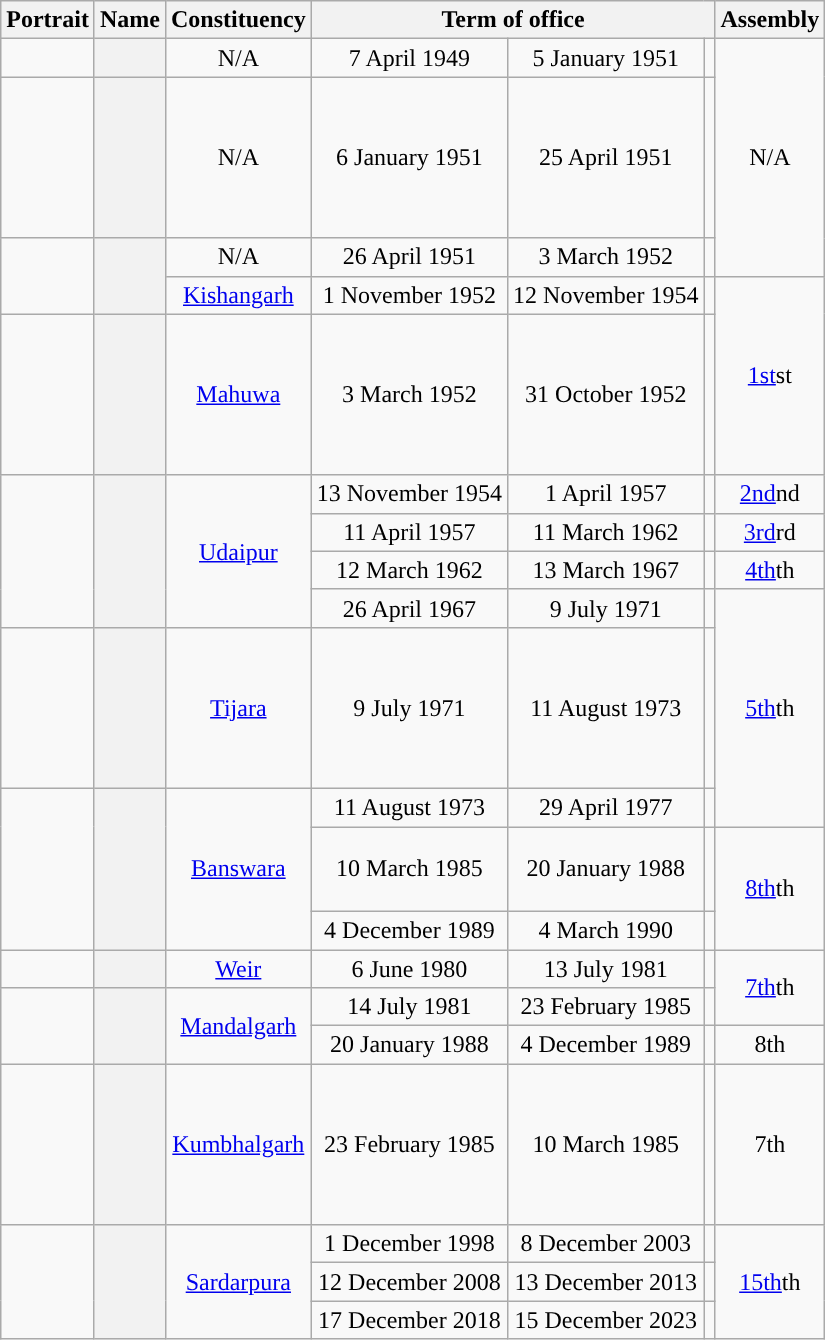<table class="wikitable sortable" style="text-align:center">
<tr align=center>
<th class="unsortable" scope="col">Portrait</th>
<th scope="col" class="sortable">Name</th>
<th scope="col">Constituency</th>
<th colspan=3 scope="colgroup">Term of office</th>
<th>Assembly</th>
</tr>
<tr align=center>
<td></td>
<th scope="row"></th>
<td>N/A</td>
<td>7 April 1949</td>
<td>5 January 1951</td>
<td></td>
<td rowspan="3">N/A</td>
</tr>
<tr align=center>
<td align="center" height="100px"></td>
<th scope="row"></th>
<td>N/A</td>
<td>6 January 1951</td>
<td>25 April 1951</td>
<td></td>
</tr>
<tr align=center>
<td rowspan="2"></td>
<th scope="row" rowspan="2"></th>
<td>N/A</td>
<td>26 April 1951</td>
<td>3 March 1952</td>
<td></td>
</tr>
<tr align=center>
<td><a href='#'>Kishangarh</a></td>
<td>1 November 1952</td>
<td>12 November 1954</td>
<td></td>
<td rowspan="2"><a href='#'>1st</a>st</td>
</tr>
<tr align=center>
<td align="center" height="100px"></td>
<th scope="row"></th>
<td><a href='#'>Mahuwa</a></td>
<td>3 March 1952</td>
<td>31 October 1952</td>
<td></td>
</tr>
<tr align=center>
<td rowspan="4"></td>
<th scope="row" rowspan="4"></th>
<td rowspan="4"><a href='#'>Udaipur</a></td>
<td>13 November 1954</td>
<td>1 April 1957</td>
<td></td>
<td><a href='#'>2nd</a>nd</td>
</tr>
<tr align=center>
<td>11 April 1957</td>
<td>11 March 1962</td>
<td></td>
<td><a href='#'>3rd</a>rd</td>
</tr>
<tr align=center>
<td>12 March 1962</td>
<td>13 March 1967</td>
<td></td>
<td><a href='#'>4th</a>th</td>
</tr>
<tr align=center>
<td>26 April 1967</td>
<td>9 July 1971</td>
<td></td>
<td rowspan="3"><a href='#'>5th</a>th</td>
</tr>
<tr align=center>
<td align="center" height="100px"></td>
<th scope="row"></th>
<td><a href='#'>Tijara</a></td>
<td>9 July 1971</td>
<td>11 August 1973</td>
<td></td>
</tr>
<tr align=center>
<td rowspan="3" align="center" height="100px"></td>
<th scope="row" rowspan="3"></th>
<td rowspan="3"><a href='#'>Banswara</a></td>
<td>11 August 1973</td>
<td>29 April 1977</td>
<td></td>
</tr>
<tr align=center>
<td>10 March 1985</td>
<td>20 January 1988</td>
<td></td>
<td rowspan="2"><a href='#'>8th</a>th</td>
</tr>
<tr align=center>
<td>4 December 1989</td>
<td>4 March 1990</td>
<td></td>
</tr>
<tr align=center>
<td></td>
<th scope="row"></th>
<td><a href='#'>Weir</a></td>
<td>6 June 1980</td>
<td>13 July 1981</td>
<td></td>
<td rowspan="2"><a href='#'>7th</a>th</td>
</tr>
<tr align=center>
<td rowspan="2"></td>
<th scope="row" rowspan="2"></th>
<td rowspan="2"><a href='#'>Mandalgarh</a></td>
<td>14 July 1981</td>
<td>23 February 1985</td>
<td></td>
</tr>
<tr align=center>
<td>20 January 1988</td>
<td>4 December 1989</td>
<td></td>
<td>8th</td>
</tr>
<tr align=center>
<td align="center" height="100px"></td>
<th scope="row"></th>
<td><a href='#'>Kumbhalgarh</a></td>
<td>23 February 1985</td>
<td>10 March 1985</td>
<td></td>
<td>7th</td>
</tr>
<tr align=center>
<td rowspan="3"></td>
<th scope="row" rowspan="3"></th>
<td rowspan="3"><a href='#'>Sardarpura</a></td>
<td>1 December 1998</td>
<td>8 December 2003</td>
<td></td>
<td rowspan="3"><a href='#'>15th</a>th</td>
</tr>
<tr>
<td>12 December 2008</td>
<td>13 December 2013</td>
<td></td>
</tr>
<tr scope="row" style="text-align:center" style="background:">
<td>17 December 2018</td>
<td>15 December 2023</td>
<td></td>
</tr>
</table>
